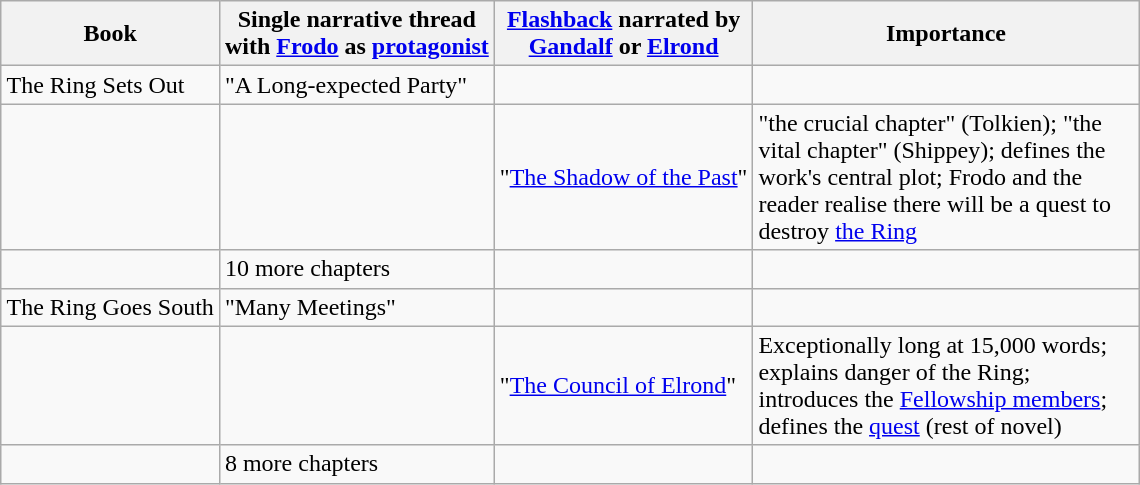<table class="wikitable" style="margin: 1em auto;">
<tr>
<th>Book</th>
<th>Single narrative thread<br>with <a href='#'>Frodo</a> as <a href='#'>protagonist</a></th>
<th><a href='#'>Flashback</a> narrated by<br><a href='#'>Gandalf</a> or <a href='#'>Elrond</a></th>
<th scope="col" style="width: 250px;">Importance</th>
</tr>
<tr>
<td>The Ring Sets Out</td>
<td>"A Long-expected Party"</td>
<td></td>
<td></td>
</tr>
<tr>
<td></td>
<td></td>
<td>"<a href='#'>The Shadow of the Past</a>"</td>
<td>"the crucial chapter" (Tolkien); "the vital chapter" (Shippey); defines the work's central plot; Frodo and the reader realise there will be a quest to destroy <a href='#'>the Ring</a></td>
</tr>
<tr>
<td></td>
<td>10 more chapters</td>
<td></td>
<td></td>
</tr>
<tr>
<td>The Ring Goes South</td>
<td>"Many Meetings"</td>
<td></td>
<td></td>
</tr>
<tr>
<td></td>
<td></td>
<td>"<a href='#'>The Council of Elrond</a>"</td>
<td>Exceptionally long at 15,000 words; explains danger of the Ring; introduces the <a href='#'>Fellowship members</a>; defines the <a href='#'>quest</a> (rest of novel)</td>
</tr>
<tr>
<td></td>
<td>8 more chapters</td>
<td></td>
<td></td>
</tr>
</table>
